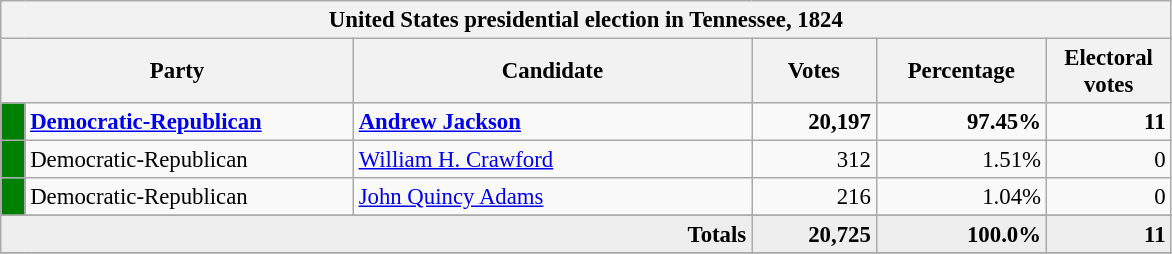<table class="wikitable" style="font-size: 95%;">
<tr>
<th colspan="6">United States presidential election in Tennessee, 1824</th>
</tr>
<tr>
<th colspan="2" style="width: 15em">Party</th>
<th style="width: 17em">Candidate</th>
<th style="width: 5em">Votes</th>
<th style="width: 7em">Percentage</th>
<th style="width: 5em">Electoral votes</th>
</tr>
<tr>
<th style="background-color:#008000; width: 3px"></th>
<td style="width: 130px"><strong><a href='#'>Democratic-Republican</a></strong></td>
<td><strong><a href='#'>Andrew Jackson</a></strong></td>
<td align="right"><strong>20,197</strong></td>
<td align="right"><strong>97.45%</strong></td>
<td align="right"><strong>11</strong></td>
</tr>
<tr>
<th style="background-color:#008000; width: 3px"></th>
<td style="width: 130px">Democratic-Republican</td>
<td><a href='#'>William H. Crawford</a></td>
<td align="right">312</td>
<td align="right">1.51%</td>
<td align="right">0</td>
</tr>
<tr>
<th style="background-color:#008000; width: 3px"></th>
<td style="width: 130px">Democratic-Republican</td>
<td><a href='#'>John Quincy Adams</a></td>
<td align="right">216</td>
<td align="right">1.04%</td>
<td align="right">0</td>
</tr>
<tr>
</tr>
<tr bgcolor="#EEEEEE">
<td colspan="3" align="right"><strong>Totals</strong></td>
<td align="right"><strong>20,725</strong></td>
<td align="right"><strong>100.0%</strong></td>
<td align="right"><strong>11</strong></td>
</tr>
<tr>
</tr>
</table>
